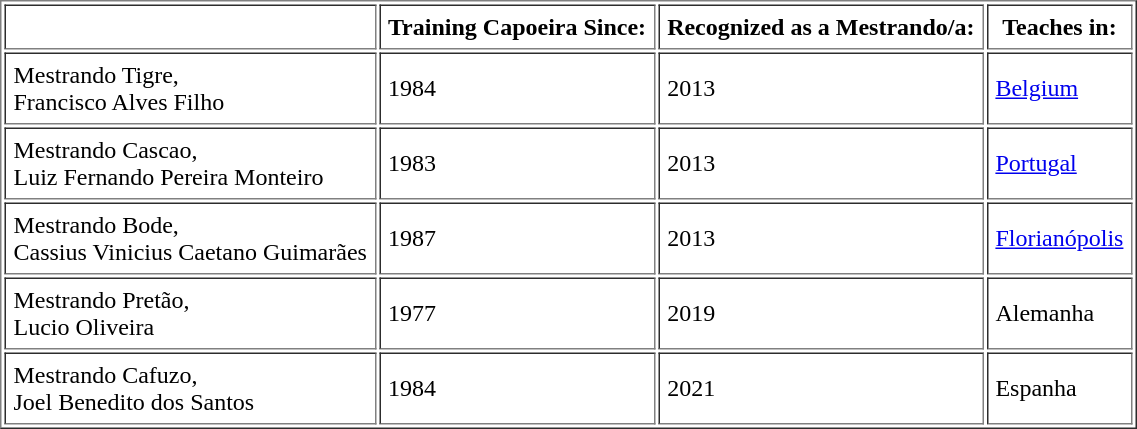<table border="1" cellpadding="5">
<tr>
<th></th>
<th>Training Capoeira Since:</th>
<th>Recognized as a Mestrando/a:</th>
<th>Teaches in:</th>
</tr>
<tr>
<td>Mestrando Tigre,<br>Francisco Alves Filho</td>
<td>1984</td>
<td>2013</td>
<td><a href='#'>Belgium</a></td>
</tr>
<tr>
<td>Mestrando Cascao,<br>Luiz Fernando Pereira Monteiro</td>
<td>1983</td>
<td>2013</td>
<td><a href='#'>Portugal</a></td>
</tr>
<tr>
<td>Mestrando Bode,<br>Cassius Vinicius Caetano Guimarães</td>
<td>1987</td>
<td>2013</td>
<td><a href='#'>Florianópolis</a></td>
</tr>
<tr>
<td>Mestrando Pretão,<br>Lucio Oliveira</td>
<td>1977</td>
<td>2019</td>
<td>Alemanha</td>
</tr>
<tr>
<td>Mestrando Cafuzo,<br>Joel Benedito dos Santos</td>
<td>1984</td>
<td>2021</td>
<td>Espanha</td>
</tr>
</table>
